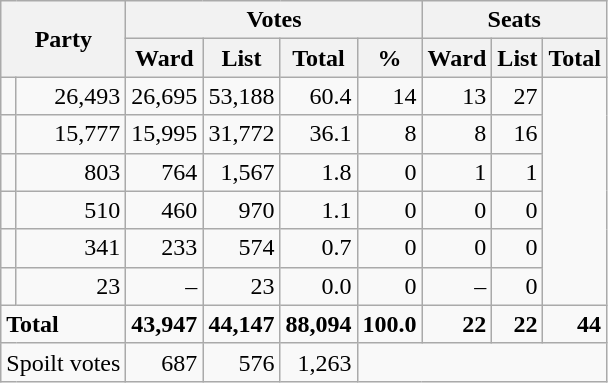<table class=wikitable style="text-align:right">
<tr>
<th rowspan="2" colspan="2">Party</th>
<th colspan="4" align="center">Votes</th>
<th colspan="3" align="center">Seats</th>
</tr>
<tr>
<th>Ward</th>
<th>List</th>
<th>Total</th>
<th>%</th>
<th>Ward</th>
<th>List</th>
<th>Total</th>
</tr>
<tr>
<td></td>
<td>26,493</td>
<td>26,695</td>
<td>53,188</td>
<td>60.4</td>
<td>14</td>
<td>13</td>
<td>27</td>
</tr>
<tr>
<td></td>
<td>15,777</td>
<td>15,995</td>
<td>31,772</td>
<td>36.1</td>
<td>8</td>
<td>8</td>
<td>16</td>
</tr>
<tr>
<td></td>
<td>803</td>
<td>764</td>
<td>1,567</td>
<td>1.8</td>
<td>0</td>
<td>1</td>
<td>1</td>
</tr>
<tr>
<td></td>
<td>510</td>
<td>460</td>
<td>970</td>
<td>1.1</td>
<td>0</td>
<td>0</td>
<td>0</td>
</tr>
<tr>
<td></td>
<td>341</td>
<td>233</td>
<td>574</td>
<td>0.7</td>
<td>0</td>
<td>0</td>
<td>0</td>
</tr>
<tr>
<td></td>
<td>23</td>
<td>–</td>
<td>23</td>
<td>0.0</td>
<td>0</td>
<td>–</td>
<td>0</td>
</tr>
<tr>
<td colspan="2" style="text-align:left"><strong>Total</strong></td>
<td><strong>43,947</strong></td>
<td><strong>44,147</strong></td>
<td><strong>88,094</strong></td>
<td><strong>100.0</strong></td>
<td><strong>22</strong></td>
<td><strong>22</strong></td>
<td><strong>44</strong></td>
</tr>
<tr>
<td colspan="2" style="text-align:left">Spoilt votes</td>
<td>687</td>
<td>576</td>
<td>1,263</td>
</tr>
</table>
